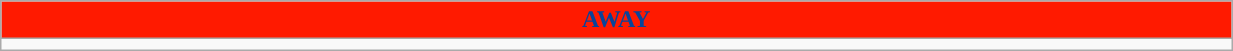<table class="wikitable collapsible collapsed" style="width:65%">
<tr>
<th colspan=6 ! style="color:#09449A; background:#FF1A00">AWAY</th>
</tr>
<tr>
<td></td>
</tr>
</table>
